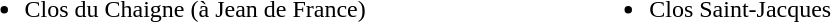<table border="0" width="100%">
<tr ---- valign="top">
<td width="33%"><br><ul><li>Clos du Chaigne (à Jean de France)</li></ul></td>
<td><br><ul><li>Clos Saint-Jacques</li></ul></td>
<td></td>
</tr>
</table>
